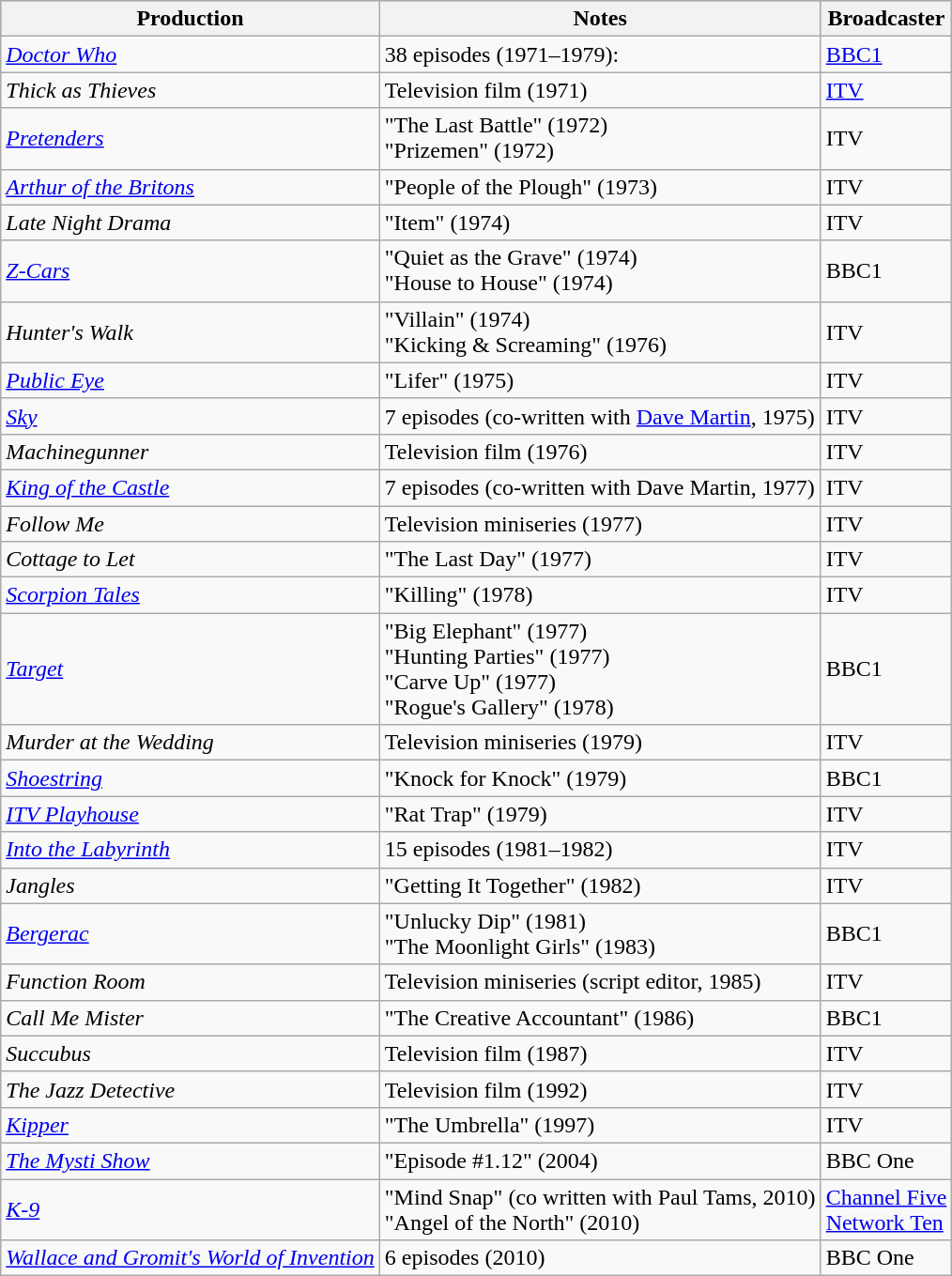<table class="wikitable">
<tr style="background:#ccc; text-align:center;">
<th>Production</th>
<th>Notes</th>
<th>Broadcaster</th>
</tr>
<tr>
<td><em><a href='#'>Doctor Who</a></em></td>
<td>38 episodes (1971–1979):<br></td>
<td><a href='#'>BBC1</a></td>
</tr>
<tr>
<td><em>Thick as Thieves</em></td>
<td>Television film (1971)</td>
<td><a href='#'>ITV</a></td>
</tr>
<tr>
<td><em><a href='#'>Pretenders</a></em></td>
<td>"The Last Battle" (1972)<br>"Prizemen" (1972)</td>
<td>ITV</td>
</tr>
<tr>
<td><em><a href='#'>Arthur of the Britons</a></em></td>
<td>"People of the Plough" (1973)</td>
<td>ITV</td>
</tr>
<tr>
<td><em>Late Night Drama</em></td>
<td>"Item" (1974)</td>
<td>ITV</td>
</tr>
<tr>
<td><em><a href='#'>Z-Cars</a></em></td>
<td>"Quiet as the Grave" (1974)<br>"House to House" (1974)</td>
<td>BBC1</td>
</tr>
<tr>
<td><em>Hunter's Walk</em></td>
<td>"Villain" (1974)<br>"Kicking & Screaming" (1976)</td>
<td>ITV</td>
</tr>
<tr>
<td><em><a href='#'>Public Eye</a></em></td>
<td>"Lifer" (1975)</td>
<td>ITV</td>
</tr>
<tr>
<td><em><a href='#'>Sky</a></em></td>
<td>7 episodes (co-written with <a href='#'>Dave Martin</a>, 1975)</td>
<td>ITV</td>
</tr>
<tr>
<td><em>Machinegunner</em></td>
<td>Television film (1976)</td>
<td>ITV</td>
</tr>
<tr>
<td><em><a href='#'>King of the Castle</a></em></td>
<td>7 episodes (co-written with Dave Martin, 1977)</td>
<td>ITV</td>
</tr>
<tr>
<td><em>Follow Me</em></td>
<td>Television miniseries (1977)</td>
<td>ITV</td>
</tr>
<tr>
<td><em>Cottage to Let</em></td>
<td>"The Last Day" (1977)</td>
<td>ITV</td>
</tr>
<tr>
<td><em><a href='#'>Scorpion Tales</a></em></td>
<td>"Killing" (1978)</td>
<td>ITV</td>
</tr>
<tr>
<td><em><a href='#'>Target</a></em></td>
<td>"Big Elephant" (1977)<br>"Hunting Parties" (1977)<br>"Carve Up" (1977)<br>"Rogue's Gallery" (1978)</td>
<td>BBC1</td>
</tr>
<tr>
<td><em>Murder at the Wedding</em></td>
<td>Television miniseries (1979)</td>
<td>ITV</td>
</tr>
<tr>
<td><em><a href='#'>Shoestring</a></em></td>
<td>"Knock for Knock" (1979)</td>
<td>BBC1</td>
</tr>
<tr>
<td><em><a href='#'>ITV Playhouse</a></em></td>
<td>"Rat Trap" (1979)</td>
<td>ITV</td>
</tr>
<tr>
<td><em><a href='#'>Into the Labyrinth</a></em></td>
<td>15 episodes (1981–1982)</td>
<td>ITV</td>
</tr>
<tr>
<td><em>Jangles</em></td>
<td>"Getting It Together" (1982)</td>
<td>ITV</td>
</tr>
<tr>
<td><em><a href='#'>Bergerac</a></em></td>
<td>"Unlucky Dip" (1981)<br>"The Moonlight Girls" (1983)</td>
<td>BBC1</td>
</tr>
<tr>
<td><em>Function Room</em></td>
<td>Television miniseries (script editor, 1985)</td>
<td>ITV</td>
</tr>
<tr>
<td><em>Call Me Mister</em></td>
<td>"The Creative Accountant" (1986)</td>
<td>BBC1</td>
</tr>
<tr>
<td><em>Succubus</em></td>
<td>Television film (1987)</td>
<td>ITV</td>
</tr>
<tr>
<td><em>The Jazz Detective</em></td>
<td>Television film (1992)</td>
<td>ITV</td>
</tr>
<tr>
<td><em><a href='#'>Kipper</a></em></td>
<td>"The Umbrella" (1997)</td>
<td>ITV</td>
</tr>
<tr>
<td><em><a href='#'>The Mysti Show</a></em></td>
<td>"Episode #1.12" (2004)</td>
<td>BBC One</td>
</tr>
<tr>
<td><em><a href='#'>K-9</a></em></td>
<td>"Mind Snap" (co written with Paul Tams, 2010)<br>"Angel of the North" (2010)</td>
<td><a href='#'>Channel Five</a><br><a href='#'>Network Ten</a></td>
</tr>
<tr>
<td><em><a href='#'>Wallace and Gromit's World of Invention</a></em></td>
<td>6 episodes (2010)</td>
<td>BBC One</td>
</tr>
</table>
